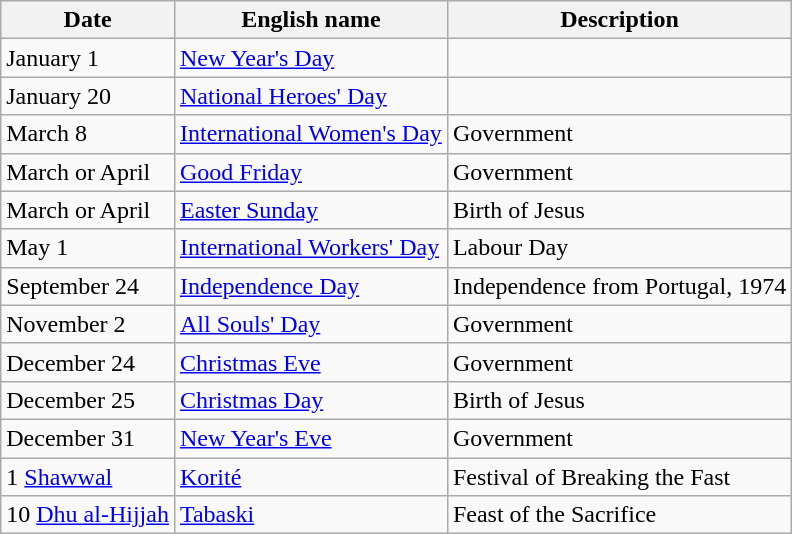<table class="wikitable">
<tr>
<th>Date</th>
<th>English name</th>
<th>Description</th>
</tr>
<tr>
<td>January 1</td>
<td><a href='#'>New Year's Day</a></td>
<td></td>
</tr>
<tr>
<td>January 20</td>
<td><a href='#'>National Heroes' Day</a></td>
<td></td>
</tr>
<tr>
<td>March 8</td>
<td><a href='#'>International Women's Day</a></td>
<td>Government</td>
</tr>
<tr>
<td>March or April</td>
<td><a href='#'>Good Friday</a></td>
<td>Government</td>
</tr>
<tr>
<td>March or April</td>
<td><a href='#'>Easter Sunday</a></td>
<td>Birth of Jesus</td>
</tr>
<tr>
<td>May 1</td>
<td><a href='#'>International Workers' Day</a></td>
<td>Labour Day</td>
</tr>
<tr>
<td>September 24</td>
<td><a href='#'>Independence Day</a></td>
<td>Independence from Portugal, 1974</td>
</tr>
<tr>
<td>November 2</td>
<td><a href='#'>All Souls' Day</a></td>
<td>Government</td>
</tr>
<tr>
<td>December 24</td>
<td><a href='#'>Christmas Eve</a></td>
<td>Government</td>
</tr>
<tr>
<td>December 25</td>
<td><a href='#'>Christmas Day</a></td>
<td>Birth of Jesus</td>
</tr>
<tr>
<td>December 31</td>
<td><a href='#'>New Year's Eve</a></td>
<td>Government</td>
</tr>
<tr>
<td>1 <a href='#'>Shawwal</a></td>
<td><a href='#'>Korité</a></td>
<td>Festival of Breaking the Fast</td>
</tr>
<tr>
<td>10 <a href='#'>Dhu al-Hijjah</a></td>
<td><a href='#'>Tabaski</a></td>
<td>Feast of the Sacrifice</td>
</tr>
</table>
